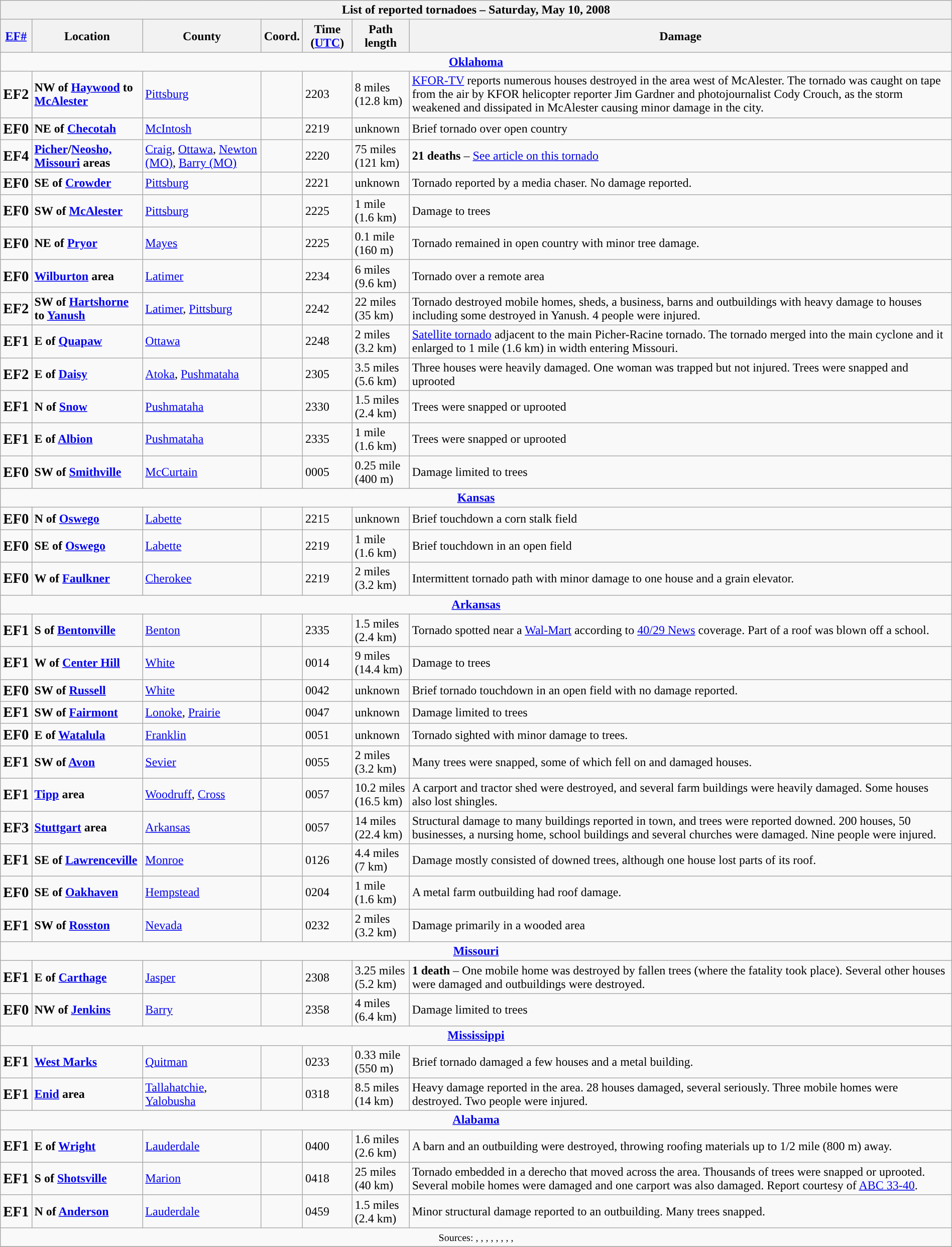<table class="wikitable collapsible" width="100%">
<tr>
<th colspan="7">List of reported tornadoes – Saturday, May 10, 2008</th>
</tr>
<tr>
<th><a href='#'>EF#</a></th>
<th>Location</th>
<th>County</th>
<th>Coord.</th>
<th>Time (<a href='#'>UTC</a>)</th>
<th>Path length</th>
<th>Damage</th>
</tr>
<tr>
<td colspan="7" align=center><strong><a href='#'>Oklahoma</a></strong></td>
</tr>
<tr>
<td><big><strong>EF2</strong></big></td>
<td><strong>NW of <a href='#'>Haywood</a> to <a href='#'>McAlester</a></strong></td>
<td><a href='#'>Pittsburg</a></td>
<td></td>
<td>2203</td>
<td>8 miles <br> (12.8 km)</td>
<td><a href='#'>KFOR-TV</a> reports numerous houses destroyed in the area west of McAlester. The tornado was caught on tape from the air by KFOR helicopter reporter Jim Gardner and photojournalist Cody Crouch, as the storm weakened and dissipated in McAlester causing minor damage in the city.</td>
</tr>
<tr>
<td><big><strong>EF0</strong></big></td>
<td><strong>NE of <a href='#'>Checotah</a></strong></td>
<td><a href='#'>McIntosh</a></td>
<td></td>
<td>2219</td>
<td>unknown</td>
<td>Brief tornado over open country</td>
</tr>
<tr>
<td><big><strong>EF4</strong></big></td>
<td><strong><a href='#'>Picher</a>/<a href='#'>Neosho, Missouri</a> areas</strong></td>
<td><a href='#'>Craig</a>, <a href='#'>Ottawa</a>, <a href='#'>Newton (MO)</a>, <a href='#'>Barry (MO)</a></td>
<td></td>
<td>2220</td>
<td>75 miles<br>(121 km)</td>
<td><strong>21 deaths</strong> – <a href='#'>See article on this tornado</a></td>
</tr>
<tr>
<td><big><strong>EF0</strong></big></td>
<td><strong>SE of <a href='#'>Crowder</a></strong></td>
<td><a href='#'>Pittsburg</a></td>
<td></td>
<td>2221</td>
<td>unknown</td>
<td>Tornado reported by a media chaser. No damage reported.</td>
</tr>
<tr>
<td><big><strong>EF0</strong></big></td>
<td><strong>SW of <a href='#'>McAlester</a></strong></td>
<td><a href='#'>Pittsburg</a></td>
<td></td>
<td>2225</td>
<td>1 mile <br> (1.6 km)</td>
<td>Damage to trees</td>
</tr>
<tr>
<td><big><strong>EF0</strong></big></td>
<td><strong>NE of <a href='#'>Pryor</a></strong></td>
<td><a href='#'>Mayes</a></td>
<td></td>
<td>2225</td>
<td>0.1 mile<br>(160 m)</td>
<td>Tornado remained in open country with minor tree damage.</td>
</tr>
<tr>
<td><big><strong>EF0</strong></big></td>
<td><strong><a href='#'>Wilburton</a> area</strong></td>
<td><a href='#'>Latimer</a></td>
<td></td>
<td>2234</td>
<td>6 miles <br> (9.6 km)</td>
<td>Tornado over a remote area</td>
</tr>
<tr>
<td><big><strong>EF2</strong></big></td>
<td><strong>SW of <a href='#'>Hartshorne</a> to <a href='#'>Yanush</a></strong></td>
<td><a href='#'>Latimer</a>, <a href='#'>Pittsburg</a></td>
<td></td>
<td>2242</td>
<td>22 miles<br>(35 km)</td>
<td>Tornado destroyed mobile homes, sheds, a business, barns and outbuildings with heavy damage to houses including some destroyed in Yanush. 4 people were injured.</td>
</tr>
<tr>
<td><big><strong>EF1</strong></big></td>
<td><strong>E of <a href='#'>Quapaw</a></strong></td>
<td><a href='#'>Ottawa</a></td>
<td></td>
<td>2248</td>
<td>2 miles<br>(3.2 km)</td>
<td><a href='#'>Satellite tornado</a> adjacent to the main Picher-Racine tornado. The tornado merged into the main cyclone and it enlarged to 1 mile (1.6 km) in width entering Missouri.</td>
</tr>
<tr>
<td><big><strong>EF2</strong></big></td>
<td><strong>E of <a href='#'>Daisy</a></strong></td>
<td><a href='#'>Atoka</a>, <a href='#'>Pushmataha</a></td>
<td></td>
<td>2305</td>
<td>3.5 miles<br>(5.6 km)</td>
<td>Three houses were heavily damaged. One woman was trapped but not injured. Trees were snapped and uprooted</td>
</tr>
<tr>
<td><big><strong>EF1</strong></big></td>
<td><strong>N of <a href='#'>Snow</a></strong></td>
<td><a href='#'>Pushmataha</a></td>
<td></td>
<td>2330</td>
<td>1.5 miles<br>(2.4 km)</td>
<td>Trees were snapped or uprooted</td>
</tr>
<tr>
<td><big><strong>EF1</strong></big></td>
<td><strong>E of <a href='#'>Albion</a></strong></td>
<td><a href='#'>Pushmataha</a></td>
<td></td>
<td>2335</td>
<td>1 mile<br>(1.6 km)</td>
<td>Trees were snapped or uprooted</td>
</tr>
<tr>
<td><big><strong>EF0</strong></big></td>
<td><strong>SW of <a href='#'>Smithville</a></strong></td>
<td><a href='#'>McCurtain</a></td>
<td></td>
<td>0005</td>
<td>0.25 mile<br>(400 m)</td>
<td>Damage limited to trees</td>
</tr>
<tr>
<td colspan="7" align=center><strong><a href='#'>Kansas</a></strong></td>
</tr>
<tr>
<td><big><strong>EF0</strong></big></td>
<td><strong>N of <a href='#'>Oswego</a></strong></td>
<td><a href='#'>Labette</a></td>
<td></td>
<td>2215</td>
<td>unknown</td>
<td>Brief touchdown a corn stalk field</td>
</tr>
<tr>
<td><big><strong>EF0</strong></big></td>
<td><strong>SE of <a href='#'>Oswego</a></strong></td>
<td><a href='#'>Labette</a></td>
<td></td>
<td>2219</td>
<td>1 mile <br> (1.6 km)</td>
<td>Brief touchdown in an open field</td>
</tr>
<tr>
<td><big><strong>EF0</strong></big></td>
<td><strong>W of <a href='#'>Faulkner</a></strong></td>
<td><a href='#'>Cherokee</a></td>
<td></td>
<td>2219</td>
<td>2 miles<br>(3.2 km)</td>
<td>Intermittent tornado path with minor damage to one house and a grain elevator.</td>
</tr>
<tr>
<td colspan="7" align=center><strong><a href='#'>Arkansas</a></strong></td>
</tr>
<tr>
<td><big><strong>EF1</strong></big></td>
<td><strong>S of <a href='#'>Bentonville</a></strong></td>
<td><a href='#'>Benton</a></td>
<td></td>
<td>2335</td>
<td>1.5 miles<br>(2.4 km)</td>
<td>Tornado spotted near a <a href='#'>Wal-Mart</a> according to <a href='#'>40/29 News</a> coverage. Part of a roof was blown off a school.</td>
</tr>
<tr>
<td><big><strong>EF1</strong></big></td>
<td><strong>W of <a href='#'>Center Hill</a></strong></td>
<td><a href='#'>White</a></td>
<td></td>
<td>0014</td>
<td>9 miles <br> (14.4 km)</td>
<td>Damage to trees</td>
</tr>
<tr>
<td><big><strong>EF0</strong></big></td>
<td><strong>SW of <a href='#'>Russell</a></strong></td>
<td><a href='#'>White</a></td>
<td></td>
<td>0042</td>
<td>unknown</td>
<td>Brief tornado touchdown in an open field with no damage reported.</td>
</tr>
<tr>
<td><big><strong>EF1</strong></big></td>
<td><strong>SW of <a href='#'>Fairmont</a></strong></td>
<td><a href='#'>Lonoke</a>, <a href='#'>Prairie</a></td>
<td></td>
<td>0047</td>
<td>unknown</td>
<td>Damage limited to trees</td>
</tr>
<tr>
<td><big><strong>EF0</strong></big></td>
<td><strong>E of <a href='#'>Watalula</a></strong></td>
<td><a href='#'>Franklin</a></td>
<td></td>
<td>0051</td>
<td>unknown</td>
<td>Tornado sighted with minor damage to trees.</td>
</tr>
<tr>
<td><big><strong>EF1</strong></big></td>
<td><strong>SW of <a href='#'>Avon</a></strong></td>
<td><a href='#'>Sevier</a></td>
<td></td>
<td>0055</td>
<td>2 miles <br>(3.2 km)</td>
<td>Many trees were snapped, some of which fell on and damaged houses.</td>
</tr>
<tr>
<td><big><strong>EF1</strong></big></td>
<td><strong><a href='#'>Tipp</a> area</strong></td>
<td><a href='#'>Woodruff</a>, <a href='#'>Cross</a></td>
<td></td>
<td>0057</td>
<td>10.2 miles<br>(16.5 km)</td>
<td>A carport and tractor shed were destroyed, and several farm buildings were heavily damaged. Some houses also lost shingles.</td>
</tr>
<tr>
<td><big><strong>EF3</strong></big></td>
<td><strong><a href='#'>Stuttgart</a> area</strong></td>
<td><a href='#'>Arkansas</a></td>
<td></td>
<td>0057</td>
<td>14 miles<br>(22.4 km)</td>
<td>Structural damage to many buildings reported in town, and trees were reported downed. 200 houses, 50 businesses, a nursing home, school buildings and several churches were damaged. Nine people were injured.</td>
</tr>
<tr>
<td><big><strong>EF1</strong></big></td>
<td><strong>SE of <a href='#'>Lawrenceville</a></strong></td>
<td><a href='#'>Monroe</a></td>
<td></td>
<td>0126</td>
<td>4.4 miles<br>(7 km)</td>
<td>Damage mostly consisted of downed trees, although one house lost parts of its roof.</td>
</tr>
<tr>
<td><big><strong>EF0</strong></big></td>
<td><strong>SE of <a href='#'>Oakhaven</a></strong></td>
<td><a href='#'>Hempstead</a></td>
<td></td>
<td>0204</td>
<td>1 mile<br>(1.6 km)</td>
<td>A metal farm outbuilding had roof damage.</td>
</tr>
<tr>
<td><big><strong>EF1</strong></big></td>
<td><strong>SW of <a href='#'>Rosston</a></strong></td>
<td><a href='#'>Nevada</a></td>
<td></td>
<td>0232</td>
<td>2 miles <br> (3.2 km)</td>
<td>Damage primarily in a wooded area</td>
</tr>
<tr>
<td colspan="7" align=center><strong><a href='#'>Missouri</a></strong></td>
</tr>
<tr>
<td><big><strong>EF1</strong></big></td>
<td><strong>E of <a href='#'>Carthage</a></strong></td>
<td><a href='#'>Jasper</a></td>
<td></td>
<td>2308</td>
<td>3.25 miles<br>(5.2 km)</td>
<td><strong>1 death</strong> – One mobile home was destroyed by fallen trees (where the fatality took place). Several other houses were damaged and outbuildings were destroyed.</td>
</tr>
<tr>
<td><big><strong>EF0</strong></big></td>
<td><strong>NW of <a href='#'>Jenkins</a></strong></td>
<td><a href='#'>Barry</a></td>
<td></td>
<td>2358</td>
<td>4 miles <br> (6.4 km)</td>
<td>Damage limited to trees</td>
</tr>
<tr>
<td colspan="7" align=center><strong><a href='#'>Mississippi</a></strong></td>
</tr>
<tr>
<td><big><strong>EF1</strong></big></td>
<td><strong><a href='#'>West Marks</a></strong></td>
<td><a href='#'>Quitman</a></td>
<td></td>
<td>0233</td>
<td>0.33 mile<br>(550 m)</td>
<td>Brief tornado damaged a few houses and a metal building.</td>
</tr>
<tr>
<td><big><strong>EF1</strong></big></td>
<td><strong><a href='#'>Enid</a> area</strong></td>
<td><a href='#'>Tallahatchie</a>, <a href='#'>Yalobusha</a></td>
<td></td>
<td>0318</td>
<td>8.5 miles<br>(14 km)</td>
<td>Heavy damage reported in the area. 28 houses damaged, several seriously. Three mobile homes were destroyed. Two people were injured.</td>
</tr>
<tr>
<td colspan="7" align=center><strong><a href='#'>Alabama</a></strong></td>
</tr>
<tr>
<td><big><strong>EF1</strong></big></td>
<td><strong>E of <a href='#'>Wright</a></strong></td>
<td><a href='#'>Lauderdale</a></td>
<td></td>
<td>0400</td>
<td>1.6 miles<br>(2.6 km)</td>
<td>A barn and an outbuilding were destroyed, throwing roofing materials up to 1/2 mile (800 m) away.</td>
</tr>
<tr>
<td><big><strong>EF1</strong></big></td>
<td><strong>S of <a href='#'>Shotsville</a></strong></td>
<td><a href='#'>Marion</a></td>
<td></td>
<td>0418</td>
<td>25 miles <br> (40 km)</td>
<td>Tornado embedded in a derecho that moved across the area. Thousands of trees were snapped or uprooted. Several mobile homes were damaged and one carport was also damaged. Report courtesy of <a href='#'>ABC 33-40</a>.</td>
</tr>
<tr>
<td><big><strong>EF1</strong></big></td>
<td><strong>N of <a href='#'>Anderson</a></strong></td>
<td><a href='#'>Lauderdale</a></td>
<td></td>
<td>0459</td>
<td>1.5 miles<br>(2.4 km)</td>
<td>Minor structural damage reported to an outbuilding. Many trees snapped.</td>
</tr>
<tr>
<td colspan="7" align=center><small>Sources: , , , , , , , , </small></td>
</tr>
<tr>
</tr>
</table>
